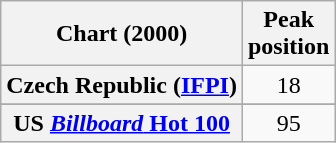<table class="wikitable sortable plainrowheaders" style="text-align:center">
<tr>
<th>Chart (2000)</th>
<th>Peak<br>position</th>
</tr>
<tr>
<th scope="row">Czech Republic (<a href='#'>IFPI</a>)</th>
<td>18</td>
</tr>
<tr>
</tr>
<tr>
</tr>
<tr>
<th scope="row">US <a href='#'><em>Billboard</em> Hot 100</a></th>
<td>95</td>
</tr>
</table>
